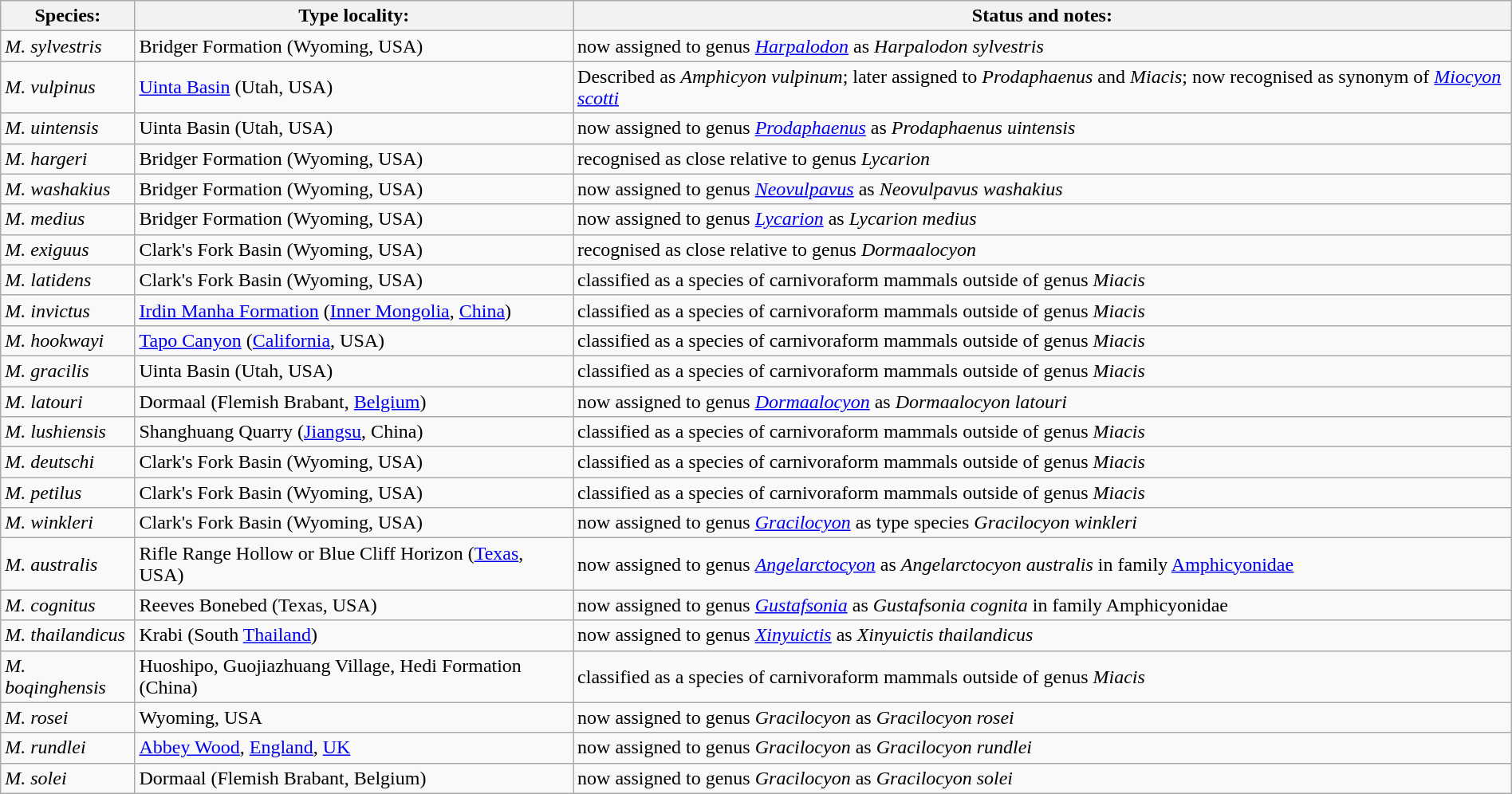<table class="wikitable" style="margin:auto;">
<tr>
<th>Species:</th>
<th>Type locality:</th>
<th>Status and notes:</th>
</tr>
<tr>
<td><em>M. sylvestris</em> </td>
<td>Bridger Formation (Wyoming, USA)</td>
<td>now assigned to genus <em><a href='#'>Harpalodon</a></em> as <em>Harpalodon sylvestris</em></td>
</tr>
<tr>
<td><em>M. vulpinus</em> </td>
<td><a href='#'>Uinta Basin</a> (Utah, USA)</td>
<td>Described as <em>Amphicyon vulpinum</em>; later assigned to <em>Prodaphaenus</em> and <em>Miacis</em>; now recognised as synonym of <em><a href='#'>Miocyon scotti</a></em></td>
</tr>
<tr>
<td><em>M. uintensis</em> </td>
<td>Uinta Basin (Utah, USA)</td>
<td>now assigned to genus <em><a href='#'>Prodaphaenus</a></em> as <em>Prodaphaenus uintensis</em></td>
</tr>
<tr>
<td><em>M. hargeri</em> </td>
<td>Bridger Formation (Wyoming, USA)</td>
<td>recognised as close relative to genus <em>Lycarion</em></td>
</tr>
<tr>
<td><em>M. washakius</em> </td>
<td>Bridger Formation (Wyoming, USA)</td>
<td>now assigned to genus <em><a href='#'>Neovulpavus</a></em> as <em>Neovulpavus washakius</em></td>
</tr>
<tr>
<td><em>M. medius</em> </td>
<td>Bridger Formation (Wyoming, USA)</td>
<td>now assigned to genus <em><a href='#'>Lycarion</a></em> as <em>Lycarion medius</em></td>
</tr>
<tr>
<td><em>M. exiguus</em> </td>
<td>Clark's Fork Basin (Wyoming, USA)</td>
<td>recognised as close relative to genus <em>Dormaalocyon</em></td>
</tr>
<tr>
<td><em>M. latidens</em> </td>
<td>Clark's Fork Basin (Wyoming, USA)</td>
<td>classified as a species of carnivoraform mammals outside of genus <em>Miacis</em></td>
</tr>
<tr>
<td><em>M. invictus</em> </td>
<td><a href='#'>Irdin Manha Formation</a> (<a href='#'>Inner Mongolia</a>, <a href='#'>China</a>)</td>
<td>classified as a species of carnivoraform mammals outside of genus <em>Miacis</em></td>
</tr>
<tr>
<td><em>M. hookwayi</em> </td>
<td><a href='#'>Tapo Canyon</a> (<a href='#'>California</a>, USA)</td>
<td>classified as a species of carnivoraform mammals outside of genus <em>Miacis</em></td>
</tr>
<tr>
<td><em>M. gracilis</em> </td>
<td>Uinta Basin (Utah, USA)</td>
<td>classified as a species of carnivoraform mammals outside of genus <em>Miacis</em></td>
</tr>
<tr>
<td><em>M. latouri</em> </td>
<td>Dormaal (Flemish Brabant, <a href='#'>Belgium</a>)</td>
<td>now assigned to genus <em><a href='#'>Dormaalocyon</a></em> as <em>Dormaalocyon latouri</em></td>
</tr>
<tr>
<td><em>M. lushiensis</em> </td>
<td>Shanghuang Quarry (<a href='#'>Jiangsu</a>, China)</td>
<td>classified as a species of carnivoraform mammals outside of genus <em>Miacis</em></td>
</tr>
<tr>
<td><em>M. deutschi</em> </td>
<td>Clark's Fork Basin (Wyoming, USA)</td>
<td>classified as a species of carnivoraform mammals outside of genus <em>Miacis</em></td>
</tr>
<tr>
<td><em>M. petilus</em> </td>
<td>Clark's Fork Basin (Wyoming, USA)</td>
<td>classified as a species of carnivoraform mammals outside of genus <em>Miacis</em></td>
</tr>
<tr>
<td><em>M. winkleri</em> </td>
<td>Clark's Fork Basin (Wyoming, USA)</td>
<td>now assigned to genus <em><a href='#'>Gracilocyon</a></em> as type species <em>Gracilocyon winkleri</em></td>
</tr>
<tr>
<td><em>M. australis</em> </td>
<td>Rifle Range Hollow or Blue Cliff Horizon (<a href='#'>Texas</a>, USA)</td>
<td>now assigned to genus <em><a href='#'>Angelarctocyon</a></em> as <em>Angelarctocyon australis</em> in family <a href='#'>Amphicyonidae</a></td>
</tr>
<tr>
<td><em>M. cognitus</em> </td>
<td>Reeves Bonebed (Texas, USA)</td>
<td>now assigned to genus <em><a href='#'>Gustafsonia</a></em> as <em>Gustafsonia cognita</em> in family Amphicyonidae</td>
</tr>
<tr>
<td><em>M. thailandicus</em> </td>
<td>Krabi (South <a href='#'>Thailand</a>)</td>
<td>now assigned to genus <em><a href='#'>Xinyuictis</a></em> as <em>Xinyuictis thailandicus</em></td>
</tr>
<tr>
<td><em>M. boqinghensis</em> </td>
<td>Huoshipo, Guojiazhuang Village, Hedi Formation (China)</td>
<td>classified as a species of carnivoraform mammals outside of genus <em>Miacis</em></td>
</tr>
<tr>
<td><em>M. rosei</em> </td>
<td>Wyoming, USA</td>
<td>now assigned to genus <em>Gracilocyon</em> as <em>Gracilocyon rosei</em></td>
</tr>
<tr>
<td><em>M. rundlei</em> </td>
<td><a href='#'>Abbey Wood</a>, <a href='#'>England</a>, <a href='#'>UK</a></td>
<td>now assigned to genus <em>Gracilocyon</em> as <em>Gracilocyon rundlei</em></td>
</tr>
<tr>
<td><em>M. solei</em> </td>
<td>Dormaal (Flemish Brabant, Belgium)</td>
<td>now assigned to genus <em>Gracilocyon</em> as <em>Gracilocyon solei</em></td>
</tr>
</table>
